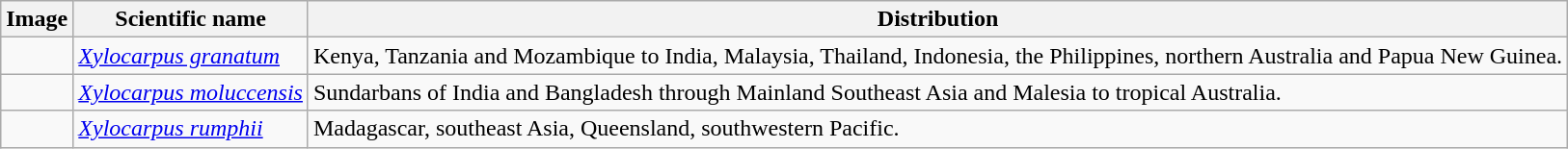<table class="wikitable">
<tr>
<th>Image</th>
<th>Scientific name</th>
<th>Distribution</th>
</tr>
<tr>
<td></td>
<td><em><a href='#'>Xylocarpus granatum</a></em> </td>
<td>Kenya, Tanzania and Mozambique to India, Malaysia, Thailand, Indonesia, the Philippines, northern Australia and Papua New Guinea.</td>
</tr>
<tr>
<td></td>
<td><em><a href='#'>Xylocarpus moluccensis</a></em> </td>
<td>Sundarbans of India and Bangladesh through Mainland Southeast Asia and Malesia to tropical Australia.</td>
</tr>
<tr>
<td></td>
<td><em><a href='#'>Xylocarpus rumphii</a></em> </td>
<td>Madagascar, southeast Asia, Queensland, southwestern Pacific.</td>
</tr>
</table>
